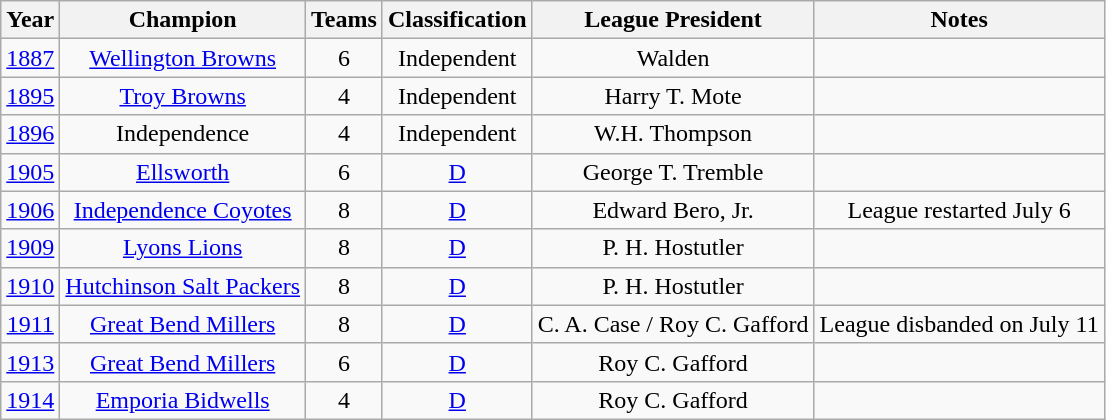<table class="wikitable">
<tr>
<th>Year</th>
<th>Champion</th>
<th>Teams</th>
<th>Classification</th>
<th>League President</th>
<th>Notes</th>
</tr>
<tr align=center>
<td><a href='#'>1887</a></td>
<td><a href='#'>Wellington Browns</a></td>
<td>6</td>
<td>Independent</td>
<td>Walden</td>
<td></td>
</tr>
<tr align=center>
<td><a href='#'>1895</a></td>
<td><a href='#'>Troy Browns</a></td>
<td>4</td>
<td>Independent</td>
<td>Harry T. Mote</td>
<td></td>
</tr>
<tr align=center>
<td><a href='#'>1896</a></td>
<td>Independence</td>
<td>4</td>
<td>Independent</td>
<td>W.H. Thompson</td>
<td></td>
</tr>
<tr align=center>
<td><a href='#'>1905</a></td>
<td><a href='#'>Ellsworth</a></td>
<td>6</td>
<td><a href='#'>D</a></td>
<td>George T. Tremble</td>
<td></td>
</tr>
<tr align=center>
<td><a href='#'>1906</a></td>
<td><a href='#'>Independence Coyotes</a></td>
<td>8</td>
<td><a href='#'>D</a></td>
<td>Edward Bero, Jr.</td>
<td>League restarted July 6</td>
</tr>
<tr align=center>
<td><a href='#'>1909</a></td>
<td><a href='#'>Lyons Lions</a></td>
<td>8</td>
<td><a href='#'>D</a></td>
<td>P. H. Hostutler</td>
<td></td>
</tr>
<tr align=center>
<td><a href='#'>1910</a></td>
<td><a href='#'>Hutchinson Salt Packers</a></td>
<td>8</td>
<td><a href='#'>D</a></td>
<td>P. H. Hostutler</td>
<td></td>
</tr>
<tr align=center>
<td><a href='#'>1911</a></td>
<td><a href='#'>Great Bend Millers</a></td>
<td>8</td>
<td><a href='#'>D</a></td>
<td>C. A. Case / Roy C. Gafford</td>
<td>League disbanded on July 11</td>
</tr>
<tr align=center>
<td><a href='#'>1913</a></td>
<td><a href='#'>Great Bend Millers</a></td>
<td>6</td>
<td><a href='#'>D</a></td>
<td>Roy C. Gafford</td>
<td></td>
</tr>
<tr align=center>
<td><a href='#'>1914</a></td>
<td><a href='#'>Emporia Bidwells</a></td>
<td>4</td>
<td><a href='#'>D</a></td>
<td>Roy C. Gafford</td>
<td></td>
</tr>
</table>
